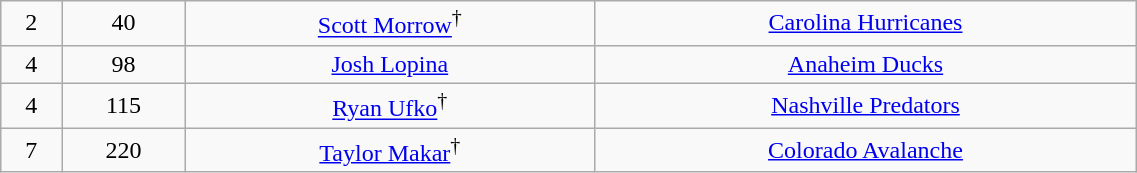<table class="wikitable" width="60%">
<tr align="center" bgcolor="">
<td>2</td>
<td>40</td>
<td><a href='#'>Scott Morrow</a><sup>†</sup></td>
<td><a href='#'>Carolina Hurricanes</a></td>
</tr>
<tr align="center" bgcolor="">
<td>4</td>
<td>98</td>
<td><a href='#'>Josh Lopina</a></td>
<td><a href='#'>Anaheim Ducks</a></td>
</tr>
<tr align="center" bgcolor="">
<td>4</td>
<td>115</td>
<td><a href='#'>Ryan Ufko</a><sup>†</sup></td>
<td><a href='#'>Nashville Predators</a></td>
</tr>
<tr align="center" bgcolor="">
<td>7</td>
<td>220</td>
<td><a href='#'>Taylor Makar</a><sup>†</sup></td>
<td><a href='#'>Colorado Avalanche</a></td>
</tr>
</table>
